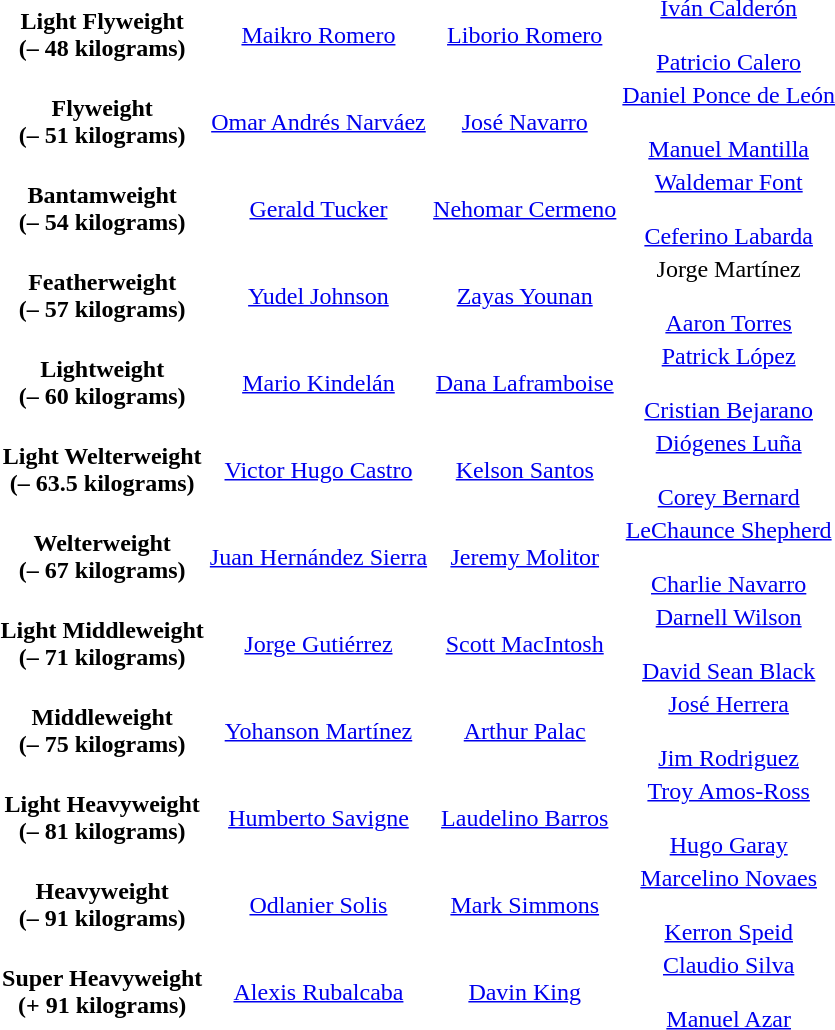<table>
<tr align="center">
<td><strong>Light Flyweight<br>(– 48 kilograms)</strong></td>
<td> <a href='#'>Maikro Romero</a><br></td>
<td> <a href='#'>Liborio Romero</a><br></td>
<td> <a href='#'>Iván Calderón</a><br><br> <a href='#'>Patricio Calero</a><br></td>
</tr>
<tr align="center">
<td><strong>Flyweight<br>(– 51 kilograms)</strong></td>
<td> <a href='#'>Omar Andrés Narváez</a><br></td>
<td> <a href='#'>José Navarro</a><br></td>
<td> <a href='#'>Daniel Ponce de León</a><br><br> <a href='#'>Manuel Mantilla</a><br></td>
</tr>
<tr align="center">
<td><strong>Bantamweight<br>(– 54 kilograms)</strong></td>
<td> <a href='#'>Gerald Tucker</a><br></td>
<td> <a href='#'>Nehomar Cermeno</a><br></td>
<td> <a href='#'>Waldemar Font</a><br><br> <a href='#'>Ceferino Labarda</a><br></td>
</tr>
<tr align="center">
<td><strong>Featherweight<br>(– 57 kilograms)</strong></td>
<td> <a href='#'>Yudel Johnson</a><br></td>
<td> <a href='#'>Zayas Younan</a><br></td>
<td> Jorge Martínez<br><br> <a href='#'>Aaron Torres</a><br></td>
</tr>
<tr align="center">
<td><strong>Lightweight<br>(– 60 kilograms)</strong></td>
<td> <a href='#'>Mario Kindelán</a><br></td>
<td> <a href='#'>Dana Laframboise</a><br></td>
<td> <a href='#'>Patrick López</a><br><br> <a href='#'>Cristian Bejarano</a><br></td>
</tr>
<tr align="center">
<td><strong>Light Welterweight<br>(– 63.5 kilograms)</strong></td>
<td> <a href='#'>Victor Hugo Castro</a><br></td>
<td> <a href='#'>Kelson Santos</a><br></td>
<td> <a href='#'>Diógenes Luña</a><br><br> <a href='#'>Corey Bernard</a><br></td>
</tr>
<tr align="center">
<td><strong>Welterweight<br>(– 67 kilograms)</strong></td>
<td> <a href='#'>Juan Hernández Sierra</a><br></td>
<td> <a href='#'>Jeremy Molitor</a><br></td>
<td> <a href='#'>LeChaunce Shepherd</a><br><br> <a href='#'>Charlie Navarro</a><br></td>
</tr>
<tr align="center">
<td><strong>Light Middleweight<br>(– 71 kilograms)</strong></td>
<td> <a href='#'>Jorge Gutiérrez</a><br></td>
<td> <a href='#'>Scott MacIntosh</a><br></td>
<td> <a href='#'>Darnell Wilson</a><br><br> <a href='#'>David Sean Black</a><br></td>
</tr>
<tr align="center">
<td><strong>Middleweight<br>(– 75 kilograms)</strong></td>
<td> <a href='#'>Yohanson Martínez</a><br></td>
<td> <a href='#'>Arthur Palac</a><br></td>
<td> <a href='#'>José Herrera</a><br><br> <a href='#'>Jim Rodriguez</a><br></td>
</tr>
<tr align="center">
<td><strong>Light Heavyweight<br>(– 81 kilograms)</strong></td>
<td> <a href='#'>Humberto Savigne</a><br></td>
<td> <a href='#'>Laudelino Barros</a><br></td>
<td> <a href='#'>Troy Amos-Ross</a><br><br> <a href='#'>Hugo Garay</a><br></td>
</tr>
<tr align="center">
<td><strong>Heavyweight<br>(– 91 kilograms)</strong></td>
<td> <a href='#'>Odlanier Solis</a><br></td>
<td> <a href='#'>Mark Simmons</a><br></td>
<td> <a href='#'>Marcelino Novaes</a><br><br> <a href='#'>Kerron Speid</a><br></td>
</tr>
<tr align="center">
<td><strong>Super Heavyweight<br>(+ 91 kilograms)</strong></td>
<td> <a href='#'>Alexis Rubalcaba</a><br></td>
<td> <a href='#'>Davin King</a><br></td>
<td> <a href='#'>Claudio Silva</a><br><br> <a href='#'>Manuel Azar</a><br></td>
</tr>
</table>
